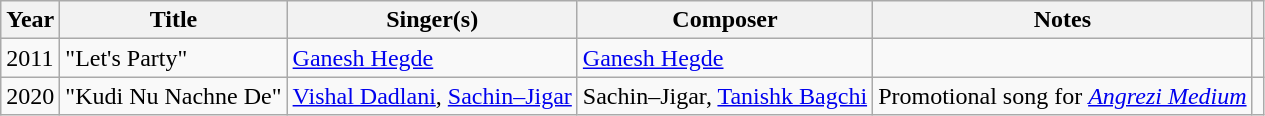<table class="wikitable plainrowheaders">
<tr>
<th scope="col">Year</th>
<th scope="col">Title</th>
<th scope="col">Singer(s)</th>
<th scope="col">Composer</th>
<th scope="col" class="unsortable">Notes</th>
<th scope="col" class="unsortable"></th>
</tr>
<tr>
<td>2011</td>
<td>"Let's Party"</td>
<td><a href='#'>Ganesh Hegde</a></td>
<td><a href='#'>Ganesh Hegde</a></td>
<td></td>
<td></td>
</tr>
<tr>
<td>2020</td>
<td>"Kudi Nu Nachne De"</td>
<td><a href='#'>Vishal Dadlani</a>, <a href='#'>Sachin–Jigar</a></td>
<td>Sachin–Jigar, <a href='#'>Tanishk Bagchi</a></td>
<td>Promotional song for <em><a href='#'>Angrezi Medium</a></em></td>
<td></td>
</tr>
</table>
